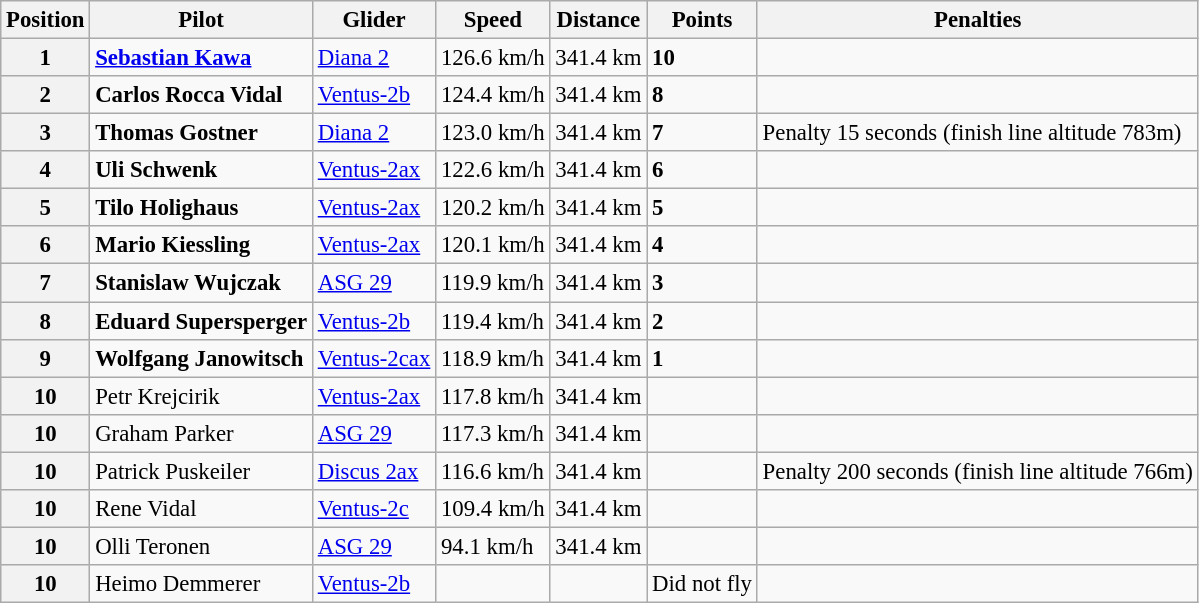<table class="wikitable" style="font-size: 95%;">
<tr>
<th>Position</th>
<th>Pilot</th>
<th>Glider</th>
<th>Speed</th>
<th>Distance</th>
<th>Points</th>
<th>Penalties</th>
</tr>
<tr>
<th>1</th>
<td> <strong><a href='#'>Sebastian Kawa</a></strong></td>
<td><a href='#'>Diana 2</a></td>
<td>126.6 km/h</td>
<td>341.4 km</td>
<td><strong>10</strong></td>
<td></td>
</tr>
<tr>
<th>2</th>
<td> <strong>Carlos Rocca Vidal</strong></td>
<td><a href='#'>Ventus-2b</a></td>
<td>124.4 km/h</td>
<td>341.4 km</td>
<td><strong>8</strong></td>
<td></td>
</tr>
<tr>
<th>3</th>
<td> <strong>Thomas Gostner</strong></td>
<td><a href='#'>Diana 2</a></td>
<td>123.0 km/h</td>
<td>341.4 km</td>
<td><strong>7</strong></td>
<td>Penalty 15 seconds (finish line altitude 783m)</td>
</tr>
<tr>
<th>4</th>
<td> <strong>Uli Schwenk</strong></td>
<td><a href='#'>Ventus-2ax</a></td>
<td>122.6 km/h</td>
<td>341.4 km</td>
<td><strong>6</strong></td>
<td></td>
</tr>
<tr>
<th>5</th>
<td> <strong>Tilo Holighaus</strong></td>
<td><a href='#'>Ventus-2ax</a></td>
<td>120.2 km/h</td>
<td>341.4 km</td>
<td><strong>5</strong></td>
<td></td>
</tr>
<tr>
<th>6</th>
<td> <strong>Mario Kiessling</strong></td>
<td><a href='#'>Ventus-2ax</a></td>
<td>120.1 km/h</td>
<td>341.4 km</td>
<td><strong>4</strong></td>
<td></td>
</tr>
<tr>
<th>7</th>
<td> <strong>Stanislaw Wujczak</strong></td>
<td><a href='#'>ASG 29</a></td>
<td>119.9 km/h</td>
<td>341.4 km</td>
<td><strong>3</strong></td>
<td></td>
</tr>
<tr>
<th>8</th>
<td> <strong>Eduard Supersperger</strong></td>
<td><a href='#'>Ventus-2b</a></td>
<td>119.4 km/h</td>
<td>341.4 km</td>
<td><strong>2</strong></td>
<td></td>
</tr>
<tr>
<th>9</th>
<td> <strong>Wolfgang Janowitsch</strong></td>
<td><a href='#'>Ventus-2cax</a></td>
<td>118.9 km/h</td>
<td>341.4 km</td>
<td><strong>1</strong></td>
<td></td>
</tr>
<tr>
<th>10</th>
<td> Petr Krejcirik</td>
<td><a href='#'>Ventus-2ax</a></td>
<td>117.8 km/h</td>
<td>341.4 km</td>
<td></td>
<td></td>
</tr>
<tr>
<th>10</th>
<td> Graham Parker</td>
<td><a href='#'>ASG 29</a></td>
<td>117.3 km/h</td>
<td>341.4 km</td>
<td></td>
<td></td>
</tr>
<tr>
<th>10</th>
<td> Patrick Puskeiler</td>
<td><a href='#'>Discus 2ax</a></td>
<td>116.6 km/h</td>
<td>341.4 km</td>
<td></td>
<td>Penalty 200 seconds (finish line altitude 766m)</td>
</tr>
<tr>
<th>10</th>
<td> Rene Vidal</td>
<td><a href='#'>Ventus-2c</a></td>
<td>109.4 km/h</td>
<td>341.4 km</td>
<td></td>
<td></td>
</tr>
<tr>
<th>10</th>
<td> Olli Teronen</td>
<td><a href='#'>ASG 29</a></td>
<td>94.1 km/h</td>
<td>341.4 km</td>
<td></td>
<td></td>
</tr>
<tr>
<th>10</th>
<td> Heimo Demmerer</td>
<td><a href='#'>Ventus-2b</a></td>
<td></td>
<td></td>
<td>Did not fly</td>
<td></td>
</tr>
</table>
